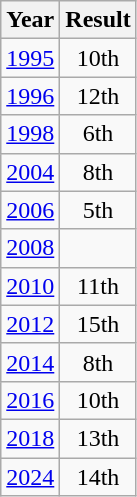<table class="wikitable" style="text-align:center">
<tr>
<th>Year</th>
<th>Result</th>
</tr>
<tr>
<td><a href='#'>1995</a></td>
<td>10th</td>
</tr>
<tr>
<td><a href='#'>1996</a></td>
<td>12th</td>
</tr>
<tr>
<td><a href='#'>1998</a></td>
<td>6th</td>
</tr>
<tr>
<td><a href='#'>2004</a></td>
<td>8th</td>
</tr>
<tr>
<td><a href='#'>2006</a></td>
<td>5th</td>
</tr>
<tr>
<td><a href='#'>2008</a></td>
<td></td>
</tr>
<tr>
<td><a href='#'>2010</a></td>
<td>11th</td>
</tr>
<tr>
<td><a href='#'>2012</a></td>
<td>15th</td>
</tr>
<tr>
<td><a href='#'>2014</a></td>
<td>8th</td>
</tr>
<tr>
<td><a href='#'>2016</a></td>
<td>10th</td>
</tr>
<tr>
<td><a href='#'>2018</a></td>
<td>13th</td>
</tr>
<tr>
<td><a href='#'>2024</a></td>
<td>14th</td>
</tr>
</table>
